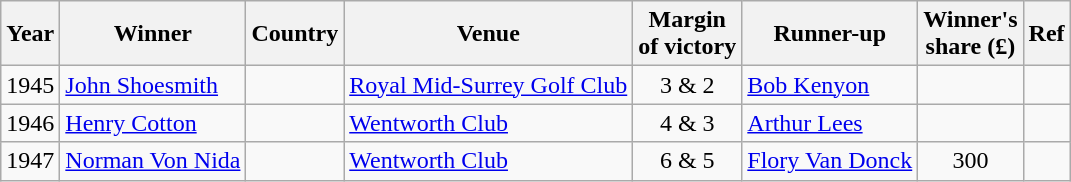<table class="wikitable">
<tr>
<th>Year</th>
<th>Winner</th>
<th>Country</th>
<th>Venue</th>
<th>Margin<br>of victory</th>
<th>Runner-up</th>
<th>Winner's<br>share (£)</th>
<th>Ref</th>
</tr>
<tr>
<td>1945</td>
<td><a href='#'>John Shoesmith</a></td>
<td></td>
<td><a href='#'>Royal Mid-Surrey Golf Club</a></td>
<td align=center>3 & 2</td>
<td> <a href='#'>Bob Kenyon</a></td>
<td align=center></td>
<td></td>
</tr>
<tr>
<td>1946</td>
<td><a href='#'>Henry Cotton</a></td>
<td></td>
<td><a href='#'>Wentworth Club</a></td>
<td align=center>4 & 3</td>
<td> <a href='#'>Arthur Lees</a></td>
<td align=center></td>
<td></td>
</tr>
<tr>
<td>1947</td>
<td><a href='#'>Norman Von Nida</a></td>
<td></td>
<td><a href='#'>Wentworth Club</a></td>
<td align=center>6 & 5</td>
<td> <a href='#'>Flory Van Donck</a></td>
<td align=center>300</td>
<td></td>
</tr>
</table>
